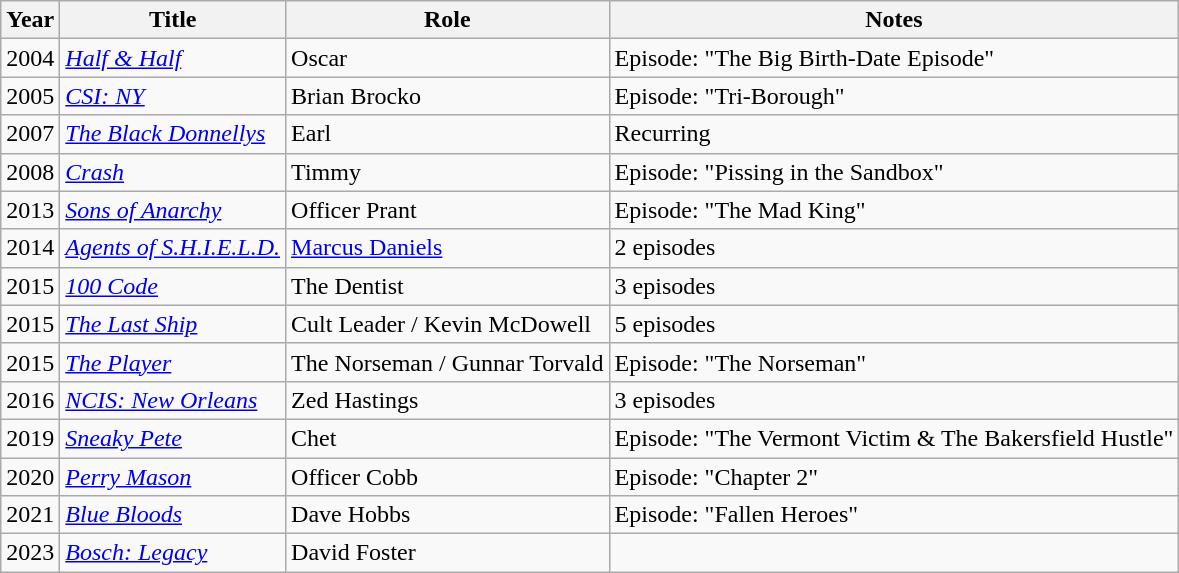<table class="wikitable unsortable">
<tr>
<th>Year</th>
<th>Title</th>
<th>Role</th>
<th>Notes</th>
</tr>
<tr>
<td>2004</td>
<td><em><a href='#'>Half & Half</a></em></td>
<td>Oscar</td>
<td>Episode: "The Big Birth-Date Episode"</td>
</tr>
<tr>
<td>2005</td>
<td><em><a href='#'>CSI: NY</a></em></td>
<td>Brian Brocko</td>
<td>Episode: "Tri-Borough"</td>
</tr>
<tr>
<td>2007</td>
<td><em><a href='#'>The Black Donnellys</a></em></td>
<td>Earl</td>
<td>Recurring</td>
</tr>
<tr>
<td>2008</td>
<td><em><a href='#'>Crash</a></em></td>
<td>Timmy</td>
<td>Episode: "Pissing in the Sandbox"</td>
</tr>
<tr>
<td>2013</td>
<td><em><a href='#'>Sons of Anarchy</a></em></td>
<td>Officer Prant</td>
<td>Episode: "The Mad King"</td>
</tr>
<tr>
<td>2014</td>
<td><em><a href='#'>Agents of S.H.I.E.L.D.</a></em></td>
<td><a href='#'>Marcus Daniels</a></td>
<td>2 episodes</td>
</tr>
<tr>
<td>2015</td>
<td><em><a href='#'>100 Code</a></em></td>
<td>The Dentist</td>
<td>3 episodes</td>
</tr>
<tr>
<td>2015</td>
<td><em><a href='#'>The Last Ship</a></em></td>
<td>Cult Leader / Kevin McDowell</td>
<td>5 episodes</td>
</tr>
<tr>
<td>2015</td>
<td><em><a href='#'>The Player</a></em></td>
<td>The Norseman / Gunnar Torvald</td>
<td>Episode: "The Norseman"</td>
</tr>
<tr>
<td>2016</td>
<td><em><a href='#'>NCIS: New Orleans</a></em></td>
<td>Zed Hastings</td>
<td>3 episodes</td>
</tr>
<tr>
<td>2019</td>
<td><em><a href='#'>Sneaky Pete</a></em></td>
<td>Chet</td>
<td>Episode: "The Vermont Victim & The Bakersfield Hustle"</td>
</tr>
<tr>
<td>2020</td>
<td><em><a href='#'>Perry Mason</a></em></td>
<td>Officer Cobb</td>
<td>Episode: "Chapter 2"</td>
</tr>
<tr>
<td>2021</td>
<td><em><a href='#'>Blue Bloods</a></em></td>
<td>Dave Hobbs</td>
<td>Episode: "Fallen Heroes"</td>
</tr>
<tr>
<td>2023</td>
<td><em><a href='#'>Bosch: Legacy</a></em></td>
<td>David Foster</td>
<td></td>
</tr>
</table>
